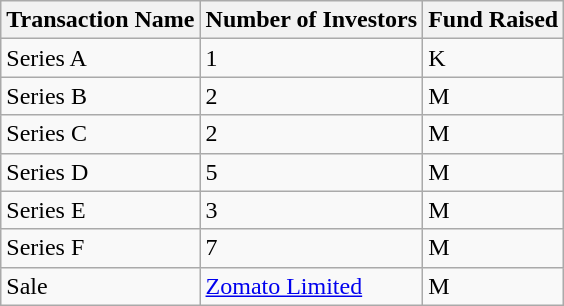<table class="wikitable">
<tr>
<th>Transaction Name</th>
<th>Number of  Investors</th>
<th>Fund Raised</th>
</tr>
<tr>
<td>Series A</td>
<td>1</td>
<td>K</td>
</tr>
<tr>
<td>Series B</td>
<td>2</td>
<td>M</td>
</tr>
<tr>
<td>Series C</td>
<td>2</td>
<td>M</td>
</tr>
<tr>
<td>Series D</td>
<td>5</td>
<td>M</td>
</tr>
<tr>
<td>Series E</td>
<td>3</td>
<td>M</td>
</tr>
<tr>
<td>Series F</td>
<td>7</td>
<td>M</td>
</tr>
<tr>
<td>Sale</td>
<td><a href='#'>Zomato Limited</a></td>
<td>M</td>
</tr>
</table>
